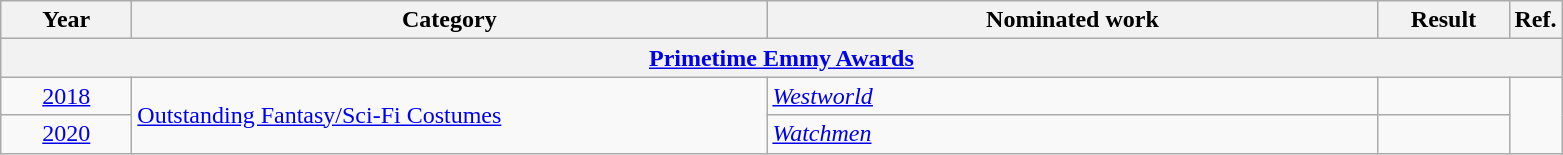<table class=wikitable>
<tr>
<th scope="col" style="width:5em;">Year</th>
<th scope="col" style="width:26em;">Category</th>
<th scope="col" style="width:25em;">Nominated work</th>
<th scope="col" style="width:5em;">Result</th>
<th>Ref.</th>
</tr>
<tr>
<th colspan="5"><a href='#'>Primetime Emmy Awards</a></th>
</tr>
<tr>
<td style="text-align:center;"><a href='#'>2018</a></td>
<td rowspan="2"><a href='#'>Outstanding Fantasy/Sci-Fi Costumes</a></td>
<td><em><a href='#'>Westworld</a></em> </td>
<td></td>
<td rowspan="2", style="text-align:center;"></td>
</tr>
<tr>
<td style="text-align:center;"><a href='#'>2020</a></td>
<td><em><a href='#'>Watchmen</a></em> </td>
<td></td>
</tr>
</table>
